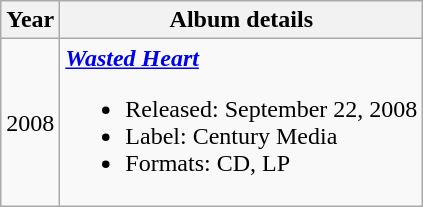<table class="wikitable" border="1">
<tr>
<th>Year</th>
<th>Album details</th>
</tr>
<tr>
<td>2008</td>
<td align="left"><strong><em><a href='#'>Wasted Heart</a></em></strong><br><ul><li>Released: September 22, 2008</li><li>Label: Century Media</li><li>Formats: CD, LP</li></ul></td>
</tr>
</table>
